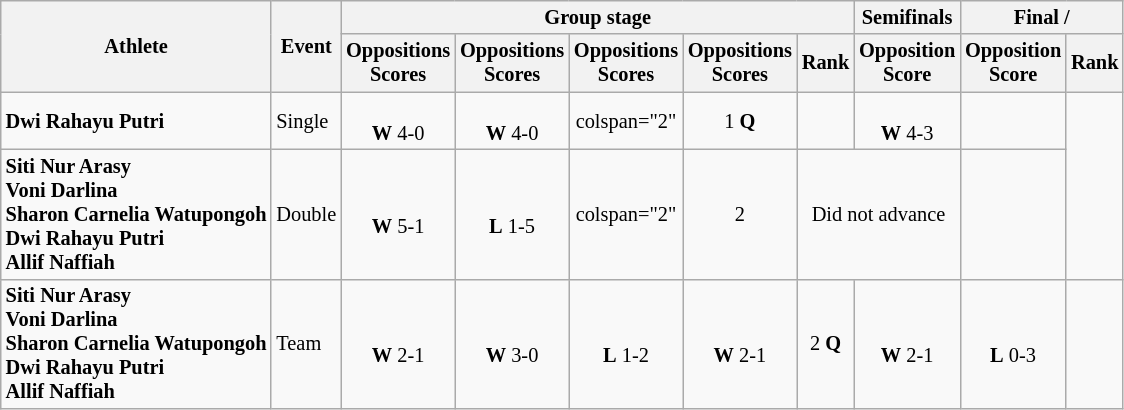<table class="wikitable" style="font-size:85%; text-align:center">
<tr>
<th rowspan=2>Athlete</th>
<th rowspan=2>Event</th>
<th colspan=5>Group stage</th>
<th>Semifinals</th>
<th colspan=2>Final / </th>
</tr>
<tr>
<th>Oppositions<br>Scores</th>
<th>Oppositions<br>Scores</th>
<th>Oppositions<br>Scores</th>
<th>Oppositions<br>Scores</th>
<th>Rank</th>
<th>Opposition<br>Score</th>
<th>Opposition<br>Score</th>
<th>Rank</th>
</tr>
<tr>
<td align="left"><strong>Dwi Rahayu Putri</strong></td>
<td align="left">Single</td>
<td><br><strong>W</strong> 4-0</td>
<td><br><strong>W</strong> 4-0</td>
<td>colspan="2"</td>
<td>1 <strong>Q</strong></td>
<td></td>
<td><br><strong>W</strong> 4-3</td>
<td></td>
</tr>
<tr>
<td align="left"><strong>Siti Nur Arasy<br>Voni Darlina<br>Sharon Carnelia Watupongoh<br>Dwi Rahayu Putri<br>Allif Naffiah</strong></td>
<td align="left">Double</td>
<td><br><strong>W</strong> 5-1</td>
<td><br><strong>L</strong> 1-5</td>
<td>colspan="2" </td>
<td>2</td>
<td colspan="2">Did not advance</td>
<td></td>
</tr>
<tr>
<td align="left"><strong>Siti Nur Arasy<br>Voni Darlina<br>Sharon Carnelia Watupongoh<br>Dwi Rahayu Putri<br>Allif Naffiah</strong></td>
<td align="left">Team</td>
<td><br><strong>W</strong> 2-1</td>
<td><br><strong>W</strong> 3-0</td>
<td><br><strong>L</strong> 1-2</td>
<td><br><strong>W</strong> 2-1</td>
<td>2 <strong>Q</strong></td>
<td><br><strong>W</strong> 2-1</td>
<td><br><strong>L</strong> 0-3</td>
<td></td>
</tr>
</table>
